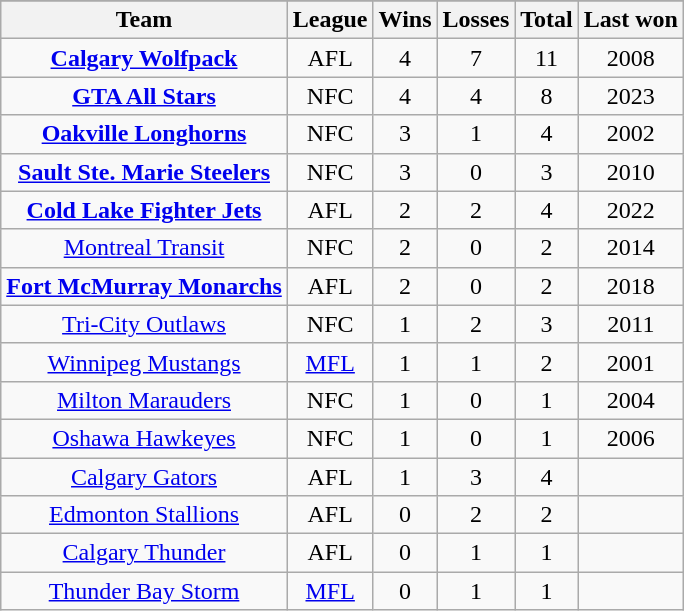<table class="wikitable sortable" style="text-align:center;">
<tr>
</tr>
<tr>
<th>Team</th>
<th>League</th>
<th>Wins</th>
<th>Losses</th>
<th>Total</th>
<th>Last won</th>
</tr>
<tr>
<td><strong><a href='#'>Calgary Wolfpack</a></strong></td>
<td>AFL</td>
<td>4</td>
<td>7</td>
<td>11</td>
<td>2008</td>
</tr>
<tr>
<td><strong><a href='#'>GTA All Stars</a></strong></td>
<td>NFC</td>
<td>4</td>
<td>4</td>
<td>8</td>
<td>2023</td>
</tr>
<tr>
<td><strong><a href='#'>Oakville Longhorns</a></strong></td>
<td>NFC</td>
<td>3</td>
<td>1</td>
<td>4</td>
<td>2002</td>
</tr>
<tr>
<td><strong><a href='#'>Sault Ste. Marie Steelers</a></strong></td>
<td>NFC</td>
<td>3</td>
<td>0</td>
<td>3</td>
<td>2010</td>
</tr>
<tr>
<td><strong><a href='#'>Cold Lake Fighter Jets</a></strong></td>
<td>AFL</td>
<td>2</td>
<td>2</td>
<td>4</td>
<td>2022</td>
</tr>
<tr>
<td><a href='#'>Montreal Transit</a></td>
<td>NFC</td>
<td>2</td>
<td>0</td>
<td>2</td>
<td>2014</td>
</tr>
<tr>
<td><strong><a href='#'>Fort McMurray Monarchs</a></strong></td>
<td>AFL</td>
<td>2</td>
<td>0</td>
<td>2</td>
<td>2018</td>
</tr>
<tr>
<td><a href='#'>Tri-City Outlaws</a></td>
<td>NFC</td>
<td>1</td>
<td>2</td>
<td>3</td>
<td>2011</td>
</tr>
<tr>
<td><a href='#'>Winnipeg Mustangs</a></td>
<td><a href='#'>MFL</a></td>
<td>1</td>
<td>1</td>
<td>2</td>
<td>2001</td>
</tr>
<tr>
<td><a href='#'>Milton Marauders</a></td>
<td>NFC</td>
<td>1</td>
<td>0</td>
<td>1</td>
<td>2004</td>
</tr>
<tr>
<td><a href='#'>Oshawa Hawkeyes</a></td>
<td>NFC</td>
<td>1</td>
<td>0</td>
<td>1</td>
<td>2006</td>
</tr>
<tr>
<td><a href='#'>Calgary Gators</a></td>
<td>AFL</td>
<td>1</td>
<td>3</td>
<td>4</td>
<td></td>
</tr>
<tr>
<td><a href='#'>Edmonton Stallions</a></td>
<td>AFL</td>
<td>0</td>
<td>2</td>
<td>2</td>
<td></td>
</tr>
<tr>
<td><a href='#'>Calgary Thunder</a></td>
<td>AFL</td>
<td>0</td>
<td>1</td>
<td>1</td>
<td></td>
</tr>
<tr>
<td><a href='#'>Thunder Bay Storm</a></td>
<td><a href='#'>MFL</a></td>
<td>0</td>
<td>1</td>
<td>1</td>
<td></td>
</tr>
</table>
